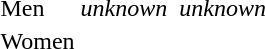<table>
<tr>
<td>Men</td>
<td><em>unknown</em></td>
<td></td>
<td><em>unknown</em></td>
</tr>
<tr>
<td>Women</td>
<td></td>
<td></td>
<td></td>
</tr>
</table>
